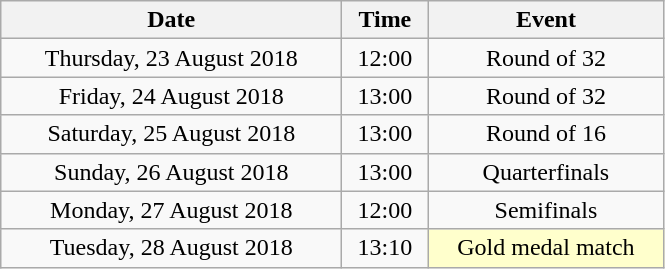<table class = "wikitable" style="text-align:center;">
<tr>
<th width=220>Date</th>
<th width=50>Time</th>
<th width=150>Event</th>
</tr>
<tr>
<td>Thursday, 23 August 2018</td>
<td>12:00</td>
<td>Round of 32</td>
</tr>
<tr>
<td>Friday, 24 August 2018</td>
<td>13:00</td>
<td>Round of 32</td>
</tr>
<tr>
<td>Saturday, 25 August 2018</td>
<td>13:00</td>
<td>Round of 16</td>
</tr>
<tr>
<td>Sunday, 26 August 2018</td>
<td>13:00</td>
<td>Quarterfinals</td>
</tr>
<tr>
<td>Monday, 27 August 2018</td>
<td>12:00</td>
<td>Semifinals</td>
</tr>
<tr>
<td>Tuesday, 28 August 2018</td>
<td>13:10</td>
<td bgcolor=ffffcc>Gold medal match</td>
</tr>
</table>
